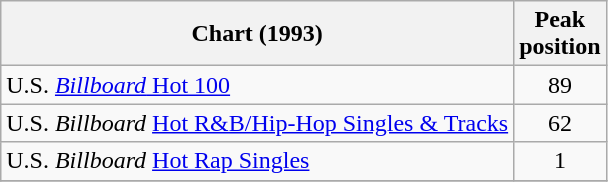<table class="wikitable sortable">
<tr>
<th align="left">Chart (1993)</th>
<th align="center">Peak <br>position</th>
</tr>
<tr>
<td align="left">U.S. <a href='#'><em>Billboard</em> Hot 100</a></td>
<td align="center">89</td>
</tr>
<tr>
<td align="left">U.S. <em>Billboard</em> <a href='#'>Hot R&B/Hip-Hop Singles & Tracks</a></td>
<td align="center">62</td>
</tr>
<tr>
<td align="left">U.S. <em>Billboard</em> <a href='#'>Hot Rap Singles</a></td>
<td align="center">1</td>
</tr>
<tr>
</tr>
</table>
